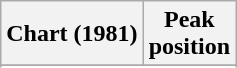<table class="wikitable sortable plainrowheaders" style="text-align:center">
<tr>
<th>Chart (1981)</th>
<th>Peak<br>position</th>
</tr>
<tr>
</tr>
<tr>
</tr>
<tr>
</tr>
</table>
